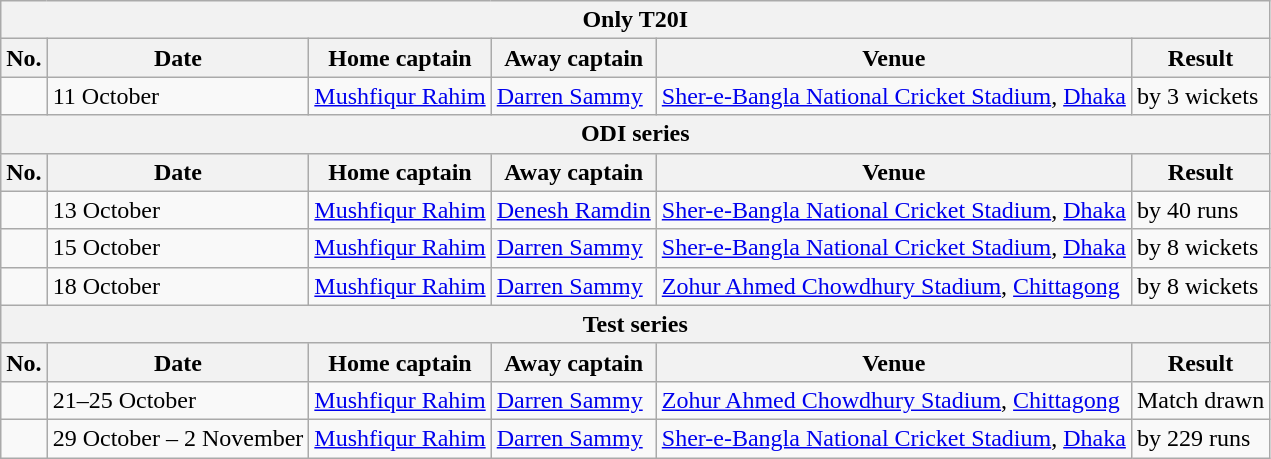<table class="wikitable">
<tr>
<th colspan="6">Only T20I</th>
</tr>
<tr>
<th>No.</th>
<th>Date</th>
<th>Home captain</th>
<th>Away captain</th>
<th>Venue</th>
<th>Result</th>
</tr>
<tr>
<td></td>
<td>11 October</td>
<td><a href='#'>Mushfiqur Rahim</a></td>
<td><a href='#'>Darren Sammy</a></td>
<td><a href='#'>Sher-e-Bangla National Cricket Stadium</a>, <a href='#'>Dhaka</a></td>
<td> by 3 wickets</td>
</tr>
<tr>
<th colspan="6">ODI series</th>
</tr>
<tr>
<th>No.</th>
<th>Date</th>
<th>Home captain</th>
<th>Away captain</th>
<th>Venue</th>
<th>Result</th>
</tr>
<tr>
<td></td>
<td>13 October</td>
<td><a href='#'>Mushfiqur Rahim</a></td>
<td><a href='#'>Denesh Ramdin</a></td>
<td><a href='#'>Sher-e-Bangla National Cricket Stadium</a>, <a href='#'>Dhaka</a></td>
<td> by 40 runs</td>
</tr>
<tr>
<td></td>
<td>15 October</td>
<td><a href='#'>Mushfiqur Rahim</a></td>
<td><a href='#'>Darren Sammy</a></td>
<td><a href='#'>Sher-e-Bangla National Cricket Stadium</a>, <a href='#'>Dhaka</a></td>
<td> by 8 wickets</td>
</tr>
<tr>
<td></td>
<td>18 October</td>
<td><a href='#'>Mushfiqur Rahim</a></td>
<td><a href='#'>Darren Sammy</a></td>
<td><a href='#'>Zohur Ahmed Chowdhury Stadium</a>, <a href='#'>Chittagong</a></td>
<td> by 8 wickets</td>
</tr>
<tr>
<th colspan="6">Test series</th>
</tr>
<tr>
<th>No.</th>
<th>Date</th>
<th>Home captain</th>
<th>Away captain</th>
<th>Venue</th>
<th>Result</th>
</tr>
<tr>
<td></td>
<td>21–25 October</td>
<td><a href='#'>Mushfiqur Rahim</a></td>
<td><a href='#'>Darren Sammy</a></td>
<td><a href='#'>Zohur Ahmed Chowdhury Stadium</a>, <a href='#'>Chittagong</a></td>
<td>Match drawn</td>
</tr>
<tr>
<td></td>
<td>29 October – 2 November</td>
<td><a href='#'>Mushfiqur Rahim</a></td>
<td><a href='#'>Darren Sammy</a></td>
<td><a href='#'>Sher-e-Bangla National Cricket Stadium</a>, <a href='#'>Dhaka</a></td>
<td> by 229 runs</td>
</tr>
</table>
